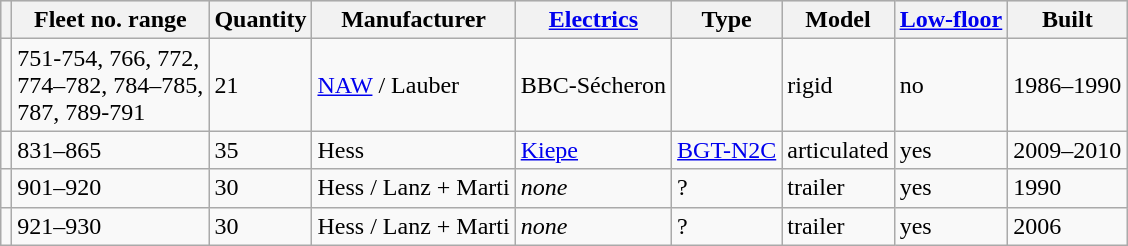<table class="wikitable sortable mw-collapsible mw-collapsed">
<tr style="background:#E0E0E0;">
<th></th>
<th>Fleet no. range</th>
<th>Quantity</th>
<th>Manufacturer</th>
<th><a href='#'>Electrics</a></th>
<th>Type</th>
<th>Model</th>
<th><a href='#'>Low-floor</a></th>
<th>Built</th>
</tr>
<tr>
<td></td>
<td>751-754, 766, 772,<br>774–782, 784–785,<br>787, 789-791</td>
<td>21</td>
<td><a href='#'>NAW</a> / Lauber</td>
<td>BBC-Sécheron</td>
<td> </td>
<td>rigid</td>
<td>no</td>
<td>1986–1990</td>
</tr>
<tr>
<td></td>
<td>831–865</td>
<td>35</td>
<td>Hess</td>
<td><a href='#'>Kiepe</a></td>
<td><a href='#'>BGT-N2C</a></td>
<td>articulated</td>
<td>yes</td>
<td>2009–2010</td>
</tr>
<tr>
<td></td>
<td>901–920</td>
<td>30</td>
<td>Hess / Lanz + Marti</td>
<td><em>none</em></td>
<td>?</td>
<td>trailer</td>
<td>yes</td>
<td>1990</td>
</tr>
<tr>
<td></td>
<td>921–930</td>
<td>30</td>
<td>Hess / Lanz + Marti</td>
<td><em>none</em></td>
<td>?</td>
<td>trailer</td>
<td>yes</td>
<td>2006</td>
</tr>
</table>
